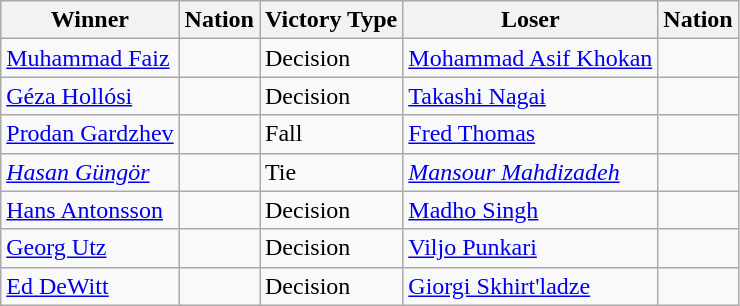<table class="wikitable sortable" style="text-align:left;">
<tr>
<th>Winner</th>
<th>Nation</th>
<th>Victory Type</th>
<th>Loser</th>
<th>Nation</th>
</tr>
<tr>
<td><a href='#'>Muhammad Faiz</a></td>
<td></td>
<td>Decision</td>
<td><a href='#'>Mohammad Asif Khokan</a></td>
<td></td>
</tr>
<tr>
<td><a href='#'>Géza Hollósi</a></td>
<td></td>
<td>Decision</td>
<td><a href='#'>Takashi Nagai</a></td>
<td></td>
</tr>
<tr>
<td><a href='#'>Prodan Gardzhev</a></td>
<td></td>
<td>Fall</td>
<td><a href='#'>Fred Thomas</a></td>
<td></td>
</tr>
<tr>
<td><em><a href='#'>Hasan Güngör</a></em></td>
<td><em></em></td>
<td>Tie</td>
<td><em><a href='#'>Mansour Mahdizadeh</a></em></td>
<td><em></em></td>
</tr>
<tr>
<td><a href='#'>Hans Antonsson</a></td>
<td></td>
<td>Decision</td>
<td><a href='#'>Madho Singh</a></td>
<td></td>
</tr>
<tr>
<td><a href='#'>Georg Utz</a></td>
<td></td>
<td>Decision</td>
<td><a href='#'>Viljo Punkari</a></td>
<td></td>
</tr>
<tr>
<td><a href='#'>Ed DeWitt</a></td>
<td></td>
<td>Decision</td>
<td><a href='#'>Giorgi Skhirt'ladze</a></td>
<td></td>
</tr>
</table>
